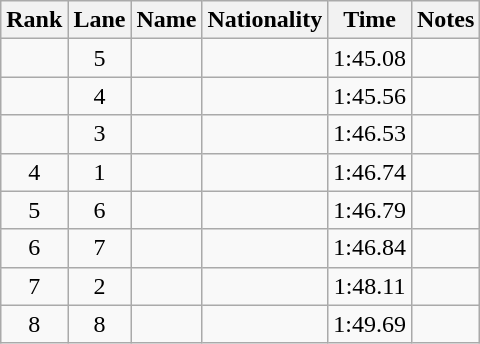<table class="wikitable sortable" style="text-align:center">
<tr>
<th>Rank</th>
<th>Lane</th>
<th>Name</th>
<th>Nationality</th>
<th>Time</th>
<th>Notes</th>
</tr>
<tr>
<td></td>
<td>5</td>
<td align=left></td>
<td align=left></td>
<td>1:45.08</td>
<td></td>
</tr>
<tr>
<td></td>
<td>4</td>
<td align=left></td>
<td align=left></td>
<td>1:45.56</td>
<td></td>
</tr>
<tr>
<td></td>
<td>3</td>
<td align=left></td>
<td align=left></td>
<td>1:46.53</td>
<td></td>
</tr>
<tr>
<td>4</td>
<td>1</td>
<td align=left></td>
<td align=left></td>
<td>1:46.74</td>
<td></td>
</tr>
<tr>
<td>5</td>
<td>6</td>
<td align=left></td>
<td align=left></td>
<td>1:46.79</td>
<td></td>
</tr>
<tr>
<td>6</td>
<td>7</td>
<td align=left></td>
<td align=left></td>
<td>1:46.84</td>
<td></td>
</tr>
<tr>
<td>7</td>
<td>2</td>
<td align=left></td>
<td align=left></td>
<td>1:48.11</td>
<td></td>
</tr>
<tr>
<td>8</td>
<td>8</td>
<td align=left></td>
<td align=left></td>
<td>1:49.69</td>
<td></td>
</tr>
</table>
